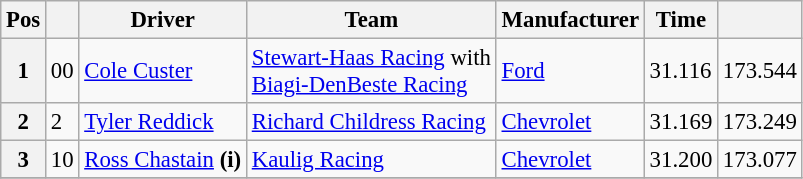<table class="wikitable" style="font-size:95%">
<tr>
<th>Pos</th>
<th></th>
<th>Driver</th>
<th>Team</th>
<th>Manufacturer</th>
<th>Time</th>
<th></th>
</tr>
<tr>
<th>1</th>
<td>00</td>
<td><a href='#'>Cole Custer</a></td>
<td><a href='#'>Stewart-Haas Racing</a> with <br> <a href='#'>Biagi-DenBeste Racing</a></td>
<td><a href='#'>Ford</a></td>
<td>31.116</td>
<td>173.544</td>
</tr>
<tr>
<th>2</th>
<td>2</td>
<td><a href='#'>Tyler Reddick</a></td>
<td><a href='#'>Richard Childress Racing</a></td>
<td><a href='#'>Chevrolet</a></td>
<td>31.169</td>
<td>173.249</td>
</tr>
<tr>
<th>3</th>
<td>10</td>
<td><a href='#'>Ross Chastain</a> <strong>(i)</strong></td>
<td><a href='#'>Kaulig Racing</a></td>
<td><a href='#'>Chevrolet</a></td>
<td>31.200</td>
<td>173.077</td>
</tr>
<tr>
</tr>
</table>
